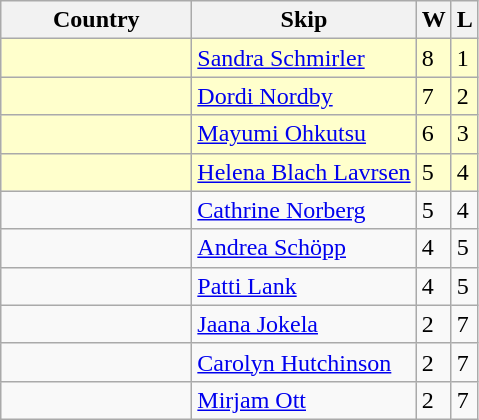<table class="wikitable">
<tr>
<th bgcolor="#efefef" width="120">Country</th>
<th bgcolor="#efefef">Skip</th>
<th bgcolor="#efefef">W</th>
<th bgcolor="#efefef">L</th>
</tr>
<tr bgcolor="#ffffcc">
<td></td>
<td><a href='#'>Sandra Schmirler</a></td>
<td>8</td>
<td>1</td>
</tr>
<tr bgcolor="#ffffcc">
<td></td>
<td><a href='#'>Dordi Nordby</a></td>
<td>7</td>
<td>2</td>
</tr>
<tr bgcolor="#ffffcc">
<td></td>
<td><a href='#'>Mayumi Ohkutsu</a></td>
<td>6</td>
<td>3</td>
</tr>
<tr bgcolor="#ffffcc">
<td></td>
<td><a href='#'>Helena Blach Lavrsen</a></td>
<td>5</td>
<td>4</td>
</tr>
<tr>
<td></td>
<td><a href='#'>Cathrine Norberg</a></td>
<td>5</td>
<td>4</td>
</tr>
<tr>
<td></td>
<td><a href='#'>Andrea Schöpp</a></td>
<td>4</td>
<td>5</td>
</tr>
<tr>
<td></td>
<td><a href='#'>Patti Lank</a></td>
<td>4</td>
<td>5</td>
</tr>
<tr>
<td></td>
<td><a href='#'>Jaana Jokela</a></td>
<td>2</td>
<td>7</td>
</tr>
<tr>
<td></td>
<td><a href='#'>Carolyn Hutchinson</a></td>
<td>2</td>
<td>7</td>
</tr>
<tr>
<td></td>
<td><a href='#'>Mirjam Ott</a></td>
<td>2</td>
<td>7</td>
</tr>
</table>
